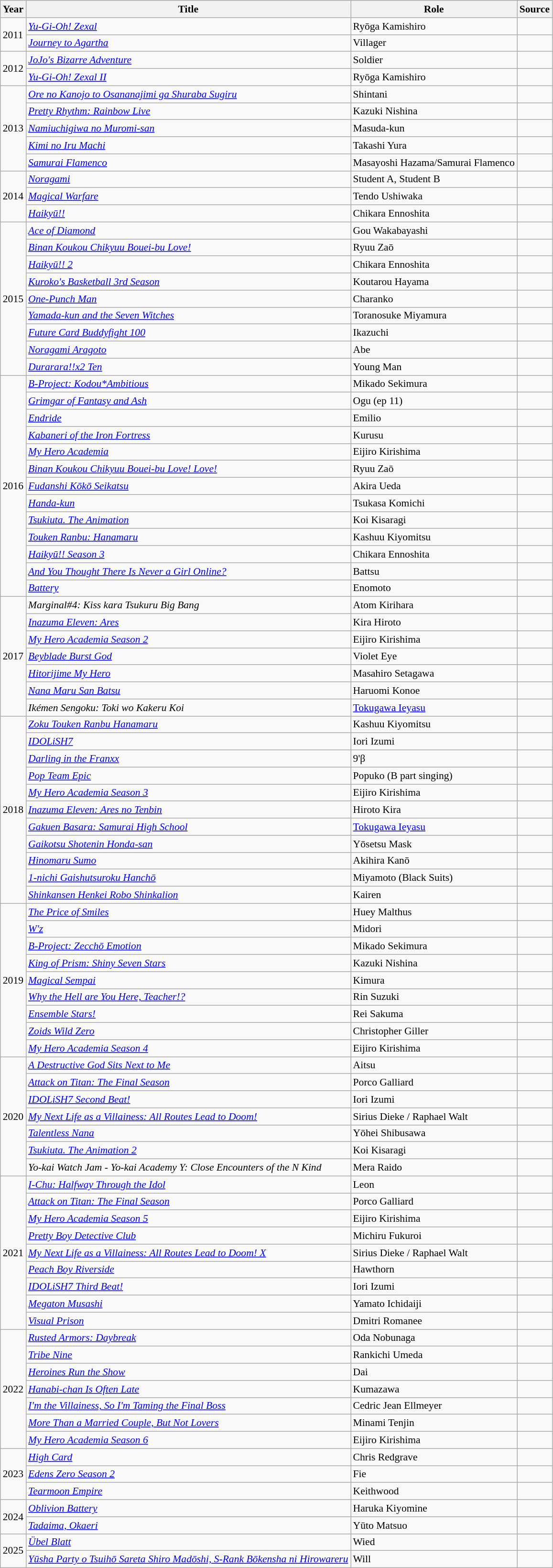<table class="wikitable" style="font-size: 90%;">
<tr>
<th>Year</th>
<th>Title</th>
<th>Role</th>
<th>Source</th>
</tr>
<tr>
<td rowspan="2">2011</td>
<td><em><a href='#'>Yu-Gi-Oh! Zexal</a></em></td>
<td>Ryōga Kamishiro</td>
<td></td>
</tr>
<tr>
<td><em><a href='#'>Journey to Agartha</a></em></td>
<td>Villager</td>
<td></td>
</tr>
<tr>
<td rowspan="2">2012</td>
<td><em><a href='#'>JoJo's Bizarre Adventure</a></em></td>
<td>Soldier</td>
<td></td>
</tr>
<tr>
<td><em><a href='#'>Yu-Gi-Oh! Zexal II</a></em></td>
<td>Ryōga Kamishiro</td>
<td></td>
</tr>
<tr>
<td rowspan="5">2013</td>
<td><em><a href='#'>Ore no Kanojo to Osananajimi ga Shuraba Sugiru</a></em></td>
<td>Shintani</td>
<td></td>
</tr>
<tr>
<td><em><a href='#'>Pretty Rhythm: Rainbow Live</a></em></td>
<td>Kazuki Nishina</td>
<td></td>
</tr>
<tr>
<td><em><a href='#'>Namiuchigiwa no Muromi-san</a></em></td>
<td>Masuda-kun</td>
<td></td>
</tr>
<tr>
<td><em><a href='#'>Kimi no Iru Machi</a></em></td>
<td>Takashi Yura</td>
<td></td>
</tr>
<tr>
<td><em><a href='#'>Samurai Flamenco</a></em></td>
<td>Masayoshi Hazama/Samurai Flamenco</td>
<td></td>
</tr>
<tr>
<td rowspan="3">2014</td>
<td><em><a href='#'>Noragami</a></em></td>
<td>Student A, Student B</td>
<td></td>
</tr>
<tr>
<td><em><a href='#'>Magical Warfare</a></em></td>
<td>Tendo Ushiwaka</td>
<td></td>
</tr>
<tr>
<td><em><a href='#'>Haikyū!!</a></em></td>
<td>Chikara Ennoshita</td>
<td></td>
</tr>
<tr>
<td rowspan="9">2015</td>
<td><em><a href='#'>Ace of Diamond</a></em></td>
<td>Gou Wakabayashi</td>
<td></td>
</tr>
<tr>
<td><em><a href='#'>Binan Koukou Chikyuu Bouei-bu Love!</a></em></td>
<td>Ryuu Zaō</td>
<td></td>
</tr>
<tr>
<td><em><a href='#'>Haikyū!! 2</a></em></td>
<td>Chikara Ennoshita</td>
<td></td>
</tr>
<tr>
<td><em><a href='#'>Kuroko's Basketball 3rd Season</a></em></td>
<td>Koutarou Hayama</td>
<td></td>
</tr>
<tr>
<td><em><a href='#'>One-Punch Man</a></em></td>
<td>Charanko</td>
<td></td>
</tr>
<tr>
<td><em><a href='#'>Yamada-kun and the Seven Witches</a></em></td>
<td>Toranosuke Miyamura</td>
<td></td>
</tr>
<tr>
<td><em><a href='#'>Future Card Buddyfight 100</a></em></td>
<td>Ikazuchi</td>
<td></td>
</tr>
<tr>
<td><em><a href='#'>Noragami Aragoto</a></em></td>
<td>Abe</td>
<td></td>
</tr>
<tr>
<td><em><a href='#'>Durarara!!x2 Ten</a></em></td>
<td>Young Man</td>
<td></td>
</tr>
<tr>
<td rowspan="13">2016</td>
<td><em><a href='#'>B-Project: Kodou*Ambitious</a></em></td>
<td>Mikado Sekimura</td>
<td></td>
</tr>
<tr>
<td><em><a href='#'>Grimgar of Fantasy and Ash</a></em></td>
<td>Ogu (ep 11)</td>
<td></td>
</tr>
<tr>
<td><em><a href='#'>Endride</a></em></td>
<td>Emilio</td>
<td></td>
</tr>
<tr>
<td><em><a href='#'>Kabaneri of the Iron Fortress</a></em></td>
<td>Kurusu</td>
<td></td>
</tr>
<tr>
<td><em><a href='#'>My Hero Academia</a></em></td>
<td>Eijiro Kirishima</td>
<td></td>
</tr>
<tr>
<td><em><a href='#'>Binan Koukou Chikyuu Bouei-bu Love! Love!</a></em></td>
<td>Ryuu Zaō</td>
<td></td>
</tr>
<tr>
<td><em><a href='#'>Fudanshi Kōkō Seikatsu</a></em></td>
<td>Akira Ueda</td>
<td></td>
</tr>
<tr>
<td><em><a href='#'>Handa-kun</a></em></td>
<td>Tsukasa Komichi</td>
<td></td>
</tr>
<tr>
<td><em><a href='#'>Tsukiuta. The Animation</a></em></td>
<td>Koi Kisaragi</td>
<td></td>
</tr>
<tr>
<td><em> <a href='#'>Touken Ranbu: Hanamaru</a></em></td>
<td>Kashuu Kiyomitsu</td>
<td></td>
</tr>
<tr>
<td><em><a href='#'>Haikyū!! Season 3</a></em></td>
<td>Chikara Ennoshita</td>
<td></td>
</tr>
<tr>
<td><em><a href='#'>And You Thought There Is Never a Girl Online?</a></em></td>
<td>Battsu</td>
<td></td>
</tr>
<tr>
<td><em><a href='#'>Battery</a></em></td>
<td>Enomoto</td>
<td></td>
</tr>
<tr>
<td rowspan="7">2017</td>
<td><em>Marginal#4: Kiss kara Tsukuru Big Bang</em></td>
<td>Atom Kirihara</td>
<td></td>
</tr>
<tr>
<td><em><a href='#'>Inazuma Eleven: Ares</a></em></td>
<td>Kira Hiroto</td>
<td></td>
</tr>
<tr>
<td><em><a href='#'>My Hero Academia Season 2</a></em></td>
<td>Eijiro Kirishima</td>
<td></td>
</tr>
<tr>
<td><em><a href='#'>Beyblade Burst God</a></em></td>
<td>Violet Eye</td>
<td></td>
</tr>
<tr>
<td><em><a href='#'>Hitorijime My Hero</a></em></td>
<td>Masahiro Setagawa</td>
<td></td>
</tr>
<tr>
<td><em><a href='#'>Nana Maru San Batsu</a></em></td>
<td>Haruomi Konoe</td>
<td></td>
</tr>
<tr>
<td><em>Ikémen Sengoku: Toki wo Kakeru Koi</em></td>
<td><a href='#'>Tokugawa Ieyasu</a></td>
<td></td>
</tr>
<tr>
<td rowspan="11">2018</td>
<td><em><a href='#'>Zoku Touken Ranbu Hanamaru</a></em></td>
<td>Kashuu Kiyomitsu</td>
<td></td>
</tr>
<tr>
<td><em><a href='#'>IDOLiSH7</a></em></td>
<td>Iori Izumi</td>
<td></td>
</tr>
<tr>
<td><em><a href='#'>Darling in the Franxx</a></em></td>
<td>9'β</td>
<td></td>
</tr>
<tr>
<td><em><a href='#'>Pop Team Epic</a></em></td>
<td>Popuko (B part singing)</td>
<td></td>
</tr>
<tr>
<td><em><a href='#'>My Hero Academia Season 3</a></em></td>
<td>Eijiro Kirishima</td>
<td></td>
</tr>
<tr>
<td><em><a href='#'>Inazuma Eleven: Ares no Tenbin</a></em></td>
<td>Hiroto Kira</td>
<td></td>
</tr>
<tr>
<td><em><a href='#'>Gakuen Basara: Samurai High School</a></em></td>
<td><a href='#'>Tokugawa Ieyasu</a></td>
<td></td>
</tr>
<tr>
<td><em><a href='#'>Gaikotsu Shotenin Honda-san</a></em></td>
<td>Yōsetsu Mask</td>
<td></td>
</tr>
<tr>
<td><em><a href='#'>Hinomaru Sumo</a></em></td>
<td>Akihira Kanō</td>
<td></td>
</tr>
<tr>
<td><em><a href='#'>1-nichi Gaishutsuroku Hanchō</a></em></td>
<td>Miyamoto (Black Suits)</td>
<td></td>
</tr>
<tr>
<td><em><a href='#'>Shinkansen Henkei Robo Shinkalion</a></em></td>
<td>Kairen</td>
<td></td>
</tr>
<tr>
<td rowspan="9">2019</td>
<td><em><a href='#'>The Price of Smiles</a></em></td>
<td>Huey Malthus</td>
<td></td>
</tr>
<tr>
<td><em><a href='#'>W'z</a></em></td>
<td>Midori</td>
<td></td>
</tr>
<tr>
<td><em><a href='#'>B-Project: Zecchō Emotion</a></em></td>
<td>Mikado Sekimura</td>
<td></td>
</tr>
<tr>
<td><em><a href='#'>King of Prism: Shiny Seven Stars</a></em></td>
<td>Kazuki Nishina</td>
<td></td>
</tr>
<tr>
<td><em><a href='#'>Magical Sempai</a></em></td>
<td>Kimura</td>
<td></td>
</tr>
<tr>
<td><em><a href='#'>Why the Hell are You Here, Teacher!?</a></em></td>
<td>Rin Suzuki</td>
<td></td>
</tr>
<tr>
<td><em><a href='#'>Ensemble Stars!</a></em></td>
<td>Rei Sakuma</td>
<td></td>
</tr>
<tr>
<td><em><a href='#'>Zoids Wild Zero</a></em></td>
<td>Christopher Giller</td>
<td></td>
</tr>
<tr>
<td><em><a href='#'>My Hero Academia Season 4</a></em></td>
<td>Eijiro Kirishima</td>
<td></td>
</tr>
<tr>
<td rowspan="7">2020</td>
<td><em><a href='#'>A Destructive God Sits Next to Me</a></em></td>
<td>Aitsu</td>
<td></td>
</tr>
<tr>
<td><em><a href='#'>Attack on Titan: The Final Season</a></em></td>
<td>Porco Galliard</td>
<td></td>
</tr>
<tr>
<td><em><a href='#'>IDOLiSH7 Second Beat!</a></em></td>
<td>Iori Izumi</td>
<td></td>
</tr>
<tr>
<td><em><a href='#'>My Next Life as a Villainess: All Routes Lead to Doom!</a></em></td>
<td>Sirius Dieke / Raphael Walt</td>
<td></td>
</tr>
<tr>
<td><em><a href='#'>Talentless Nana</a></em></td>
<td>Yōhei Shibusawa</td>
<td></td>
</tr>
<tr>
<td><em><a href='#'>Tsukiuta. The Animation 2</a></em></td>
<td>Koi Kisaragi</td>
<td></td>
</tr>
<tr>
<td><em>Yo-kai Watch Jam - Yo-kai Academy Y: Close Encounters of the N Kind</em></td>
<td>Mera Raido</td>
<td></td>
</tr>
<tr>
<td rowspan="9">2021</td>
<td><em><a href='#'>I-Chu: Halfway Through the Idol</a></em></td>
<td>Leon</td>
<td></td>
</tr>
<tr>
<td><em><a href='#'>Attack on Titan: The Final Season</a></em></td>
<td>Porco Galliard</td>
<td></td>
</tr>
<tr>
<td><em><a href='#'>My Hero Academia Season 5</a></em></td>
<td>Eijiro Kirishima</td>
<td></td>
</tr>
<tr>
<td><em><a href='#'>Pretty Boy Detective Club</a></em></td>
<td>Michiru Fukuroi</td>
<td></td>
</tr>
<tr>
<td><em><a href='#'>My Next Life as a Villainess: All Routes Lead to Doom! X</a></em></td>
<td>Sirius Dieke / Raphael Walt</td>
<td></td>
</tr>
<tr>
<td><em><a href='#'>Peach Boy Riverside</a></em></td>
<td>Hawthorn</td>
<td></td>
</tr>
<tr>
<td><em><a href='#'>IDOLiSH7 Third Beat!</a></em></td>
<td>Iori Izumi</td>
<td></td>
</tr>
<tr>
<td><em><a href='#'>Megaton Musashi</a></em></td>
<td>Yamato Ichidaiji</td>
<td></td>
</tr>
<tr>
<td><em><a href='#'>Visual Prison</a></em></td>
<td>Dmitri Romanee</td>
<td></td>
</tr>
<tr>
<td rowspan="7">2022</td>
<td><em><a href='#'>Rusted Armors: Daybreak</a></em></td>
<td>Oda Nobunaga</td>
<td></td>
</tr>
<tr>
<td><em><a href='#'>Tribe Nine</a></em></td>
<td>Rankichi Umeda</td>
<td></td>
</tr>
<tr>
<td><em><a href='#'>Heroines Run the Show</a></em></td>
<td>Dai</td>
<td></td>
</tr>
<tr>
<td><em><a href='#'>Hanabi-chan Is Often Late</a></em></td>
<td>Kumazawa</td>
<td></td>
</tr>
<tr>
<td><em><a href='#'>I'm the Villainess, So I'm Taming the Final Boss</a></em></td>
<td>Cedric Jean Ellmeyer</td>
<td></td>
</tr>
<tr>
<td><em><a href='#'>More Than a Married Couple, But Not Lovers</a></em></td>
<td>Minami Tenjin</td>
<td></td>
</tr>
<tr>
<td><em><a href='#'>My Hero Academia Season 6</a></em></td>
<td>Eijiro Kirishima</td>
<td></td>
</tr>
<tr>
<td rowspan="3">2023</td>
<td><em><a href='#'>High Card</a></em></td>
<td>Chris Redgrave</td>
<td></td>
</tr>
<tr>
<td><em><a href='#'>Edens Zero Season 2</a></em></td>
<td>Fie</td>
<td></td>
</tr>
<tr>
<td><em><a href='#'>Tearmoon Empire</a></em></td>
<td>Keithwood</td>
<td></td>
</tr>
<tr>
<td rowspan="2">2024</td>
<td><em><a href='#'>Oblivion Battery</a></em></td>
<td>Haruka Kiyomine</td>
<td></td>
</tr>
<tr>
<td><em><a href='#'>Tadaima, Okaeri</a></em></td>
<td>Yūto Matsuo</td>
<td></td>
</tr>
<tr>
<td rowspan="2">2025</td>
<td><em><a href='#'>Übel Blatt</a></em></td>
<td>Wied</td>
<td></td>
</tr>
<tr>
<td><em><a href='#'>Yūsha Party o Tsuihō Sareta Shiro Madōshi, S-Rank Bōkensha ni Hirowareru</a></em></td>
<td>Will</td>
<td></td>
</tr>
</table>
